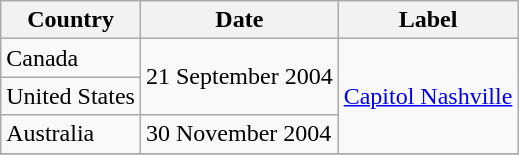<table class="wikitable">
<tr>
<th>Country</th>
<th>Date</th>
<th>Label</th>
</tr>
<tr>
<td>Canada</td>
<td rowspan="2">21 September 2004</td>
<td rowspan="3"><a href='#'>Capitol Nashville</a></td>
</tr>
<tr>
<td>United States</td>
</tr>
<tr>
<td>Australia</td>
<td>30 November 2004</td>
</tr>
<tr>
</tr>
</table>
